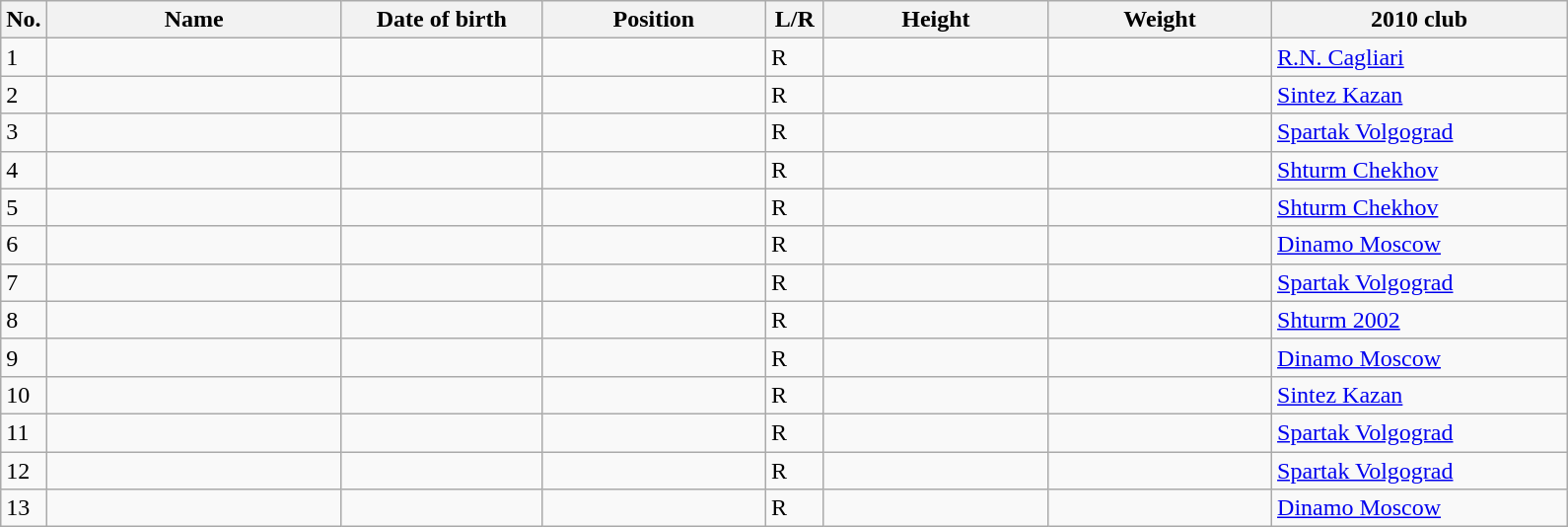<table class=wikitable sortable style=font-size:100%; text-align:center;>
<tr>
<th>No.</th>
<th style=width:12em>Name</th>
<th style=width:8em>Date of birth</th>
<th style=width:9em>Position</th>
<th style=width:2em>L/R</th>
<th style=width:9em>Height</th>
<th style=width:9em>Weight</th>
<th style=width:12em>2010 club</th>
</tr>
<tr>
<td>1</td>
<td align=left></td>
<td></td>
<td></td>
<td>R</td>
<td></td>
<td></td>
<td><a href='#'>R.N. Cagliari</a></td>
</tr>
<tr>
<td>2</td>
<td align=left></td>
<td></td>
<td></td>
<td>R</td>
<td></td>
<td></td>
<td><a href='#'>Sintez Kazan</a></td>
</tr>
<tr>
<td>3</td>
<td align=left></td>
<td></td>
<td></td>
<td>R</td>
<td></td>
<td></td>
<td><a href='#'>Spartak Volgograd</a></td>
</tr>
<tr>
<td>4</td>
<td align=left></td>
<td></td>
<td></td>
<td>R</td>
<td></td>
<td></td>
<td><a href='#'>Shturm Chekhov</a></td>
</tr>
<tr>
<td>5</td>
<td align=left></td>
<td></td>
<td></td>
<td>R</td>
<td></td>
<td></td>
<td><a href='#'>Shturm Chekhov</a></td>
</tr>
<tr>
<td>6</td>
<td align=left></td>
<td></td>
<td></td>
<td>R</td>
<td></td>
<td></td>
<td><a href='#'>Dinamo Moscow</a></td>
</tr>
<tr>
<td>7</td>
<td align=left></td>
<td></td>
<td></td>
<td>R</td>
<td></td>
<td></td>
<td><a href='#'>Spartak Volgograd</a></td>
</tr>
<tr>
<td>8</td>
<td align=left></td>
<td></td>
<td></td>
<td>R</td>
<td></td>
<td></td>
<td><a href='#'>Shturm 2002</a></td>
</tr>
<tr>
<td>9</td>
<td align=left></td>
<td></td>
<td></td>
<td>R</td>
<td></td>
<td></td>
<td><a href='#'>Dinamo Moscow</a></td>
</tr>
<tr>
<td>10</td>
<td align=left></td>
<td></td>
<td></td>
<td>R</td>
<td></td>
<td></td>
<td><a href='#'>Sintez Kazan</a></td>
</tr>
<tr>
<td>11</td>
<td align=left></td>
<td></td>
<td></td>
<td>R</td>
<td></td>
<td></td>
<td><a href='#'>Spartak Volgograd</a></td>
</tr>
<tr>
<td>12</td>
<td align=left></td>
<td></td>
<td></td>
<td>R</td>
<td></td>
<td></td>
<td><a href='#'>Spartak Volgograd</a></td>
</tr>
<tr>
<td>13</td>
<td align=left></td>
<td></td>
<td></td>
<td>R</td>
<td></td>
<td></td>
<td><a href='#'>Dinamo Moscow</a></td>
</tr>
</table>
